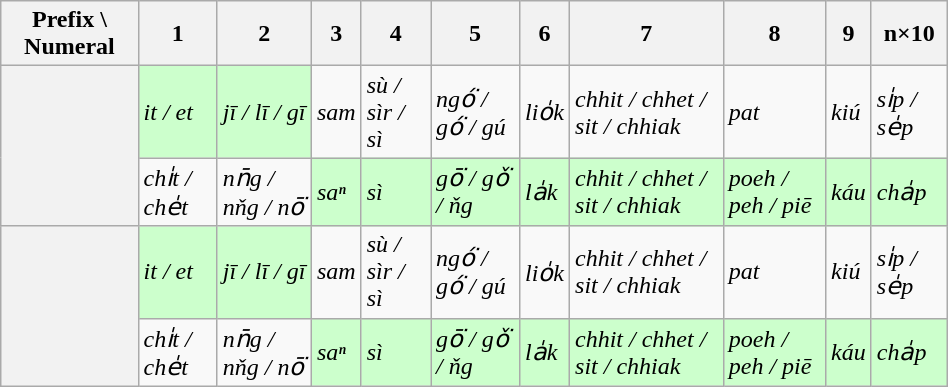<table class="wikitable" style="width:50%;" border="1">
<tr>
<th>Prefix \ Numeral</th>
<th>1</th>
<th>2</th>
<th>3</th>
<th>4</th>
<th>5</th>
<th>6</th>
<th>7</th>
<th>8</th>
<th>9</th>
<th>n×10</th>
</tr>
<tr>
<th rowspan=2></th>
<td style="background: #CFC;"><em>it / et</em></td>
<td style="background: #CFC;"><em>jī / lī / gī</em></td>
<td><em>sam</em></td>
<td><em>sù / sìr / sì</em></td>
<td><em>ngó͘ / gó͘ / gú</em></td>
<td><em>lio̍k</em></td>
<td><em>chhit / chhet / sit / chhiak</em></td>
<td><em>pat</em></td>
<td><em>kiú</em></td>
<td><em>si̍p / se̍p</em></td>
</tr>
<tr>
<td><em>chi̍t / che̍t</em></td>
<td><em>nn̄g / nňg / nō͘</em></td>
<td style="background: #CFC;"><em>saⁿ</em></td>
<td style="background: #CFC;"><em>sì</em></td>
<td style="background: #CFC;"><em>gō͘ / gǒ͘ / ňg</em></td>
<td style="background: #CFC;"><em>la̍k</em></td>
<td style="background: #CFC;"><em>chhit / chhet / sit / chhiak</em></td>
<td style="background: #CFC;"><em>poeh / peh / piē</em></td>
<td style="background: #CFC;"><em>káu</em></td>
<td style="background: #CFC;"><em>cha̍p</em></td>
</tr>
<tr>
<th rowspan=2></th>
<td style="background: #CFC;"><em>it / et</em></td>
<td style="background: #CFC;"><em>jī / lī / gī</em></td>
<td><em>sam</em></td>
<td><em>sù / sìr / sì</em></td>
<td><em>ngó͘ / gó͘ / gú</em></td>
<td><em>lio̍k</em></td>
<td><em>chhit / chhet / sit / chhiak</em></td>
<td><em>pat</em></td>
<td><em>kiú</em></td>
<td><em>si̍p / se̍p</em></td>
</tr>
<tr>
<td><em>chi̍t / che̍t</em></td>
<td><em>nn̄g / nňg / nō͘</em></td>
<td style="background: #CFC;"><em>saⁿ</em></td>
<td style="background: #CFC;"><em>sì</em></td>
<td style="background: #CFC;"><em>gō͘ / gǒ͘ / ňg</em></td>
<td style="background: #CFC;"><em>la̍k</em></td>
<td style="background: #CFC;"><em>chhit / chhet / sit / chhiak</em></td>
<td style="background: #CFC;"><em>poeh / peh / piē</em></td>
<td style="background: #CFC;"><em>káu</em></td>
<td style="background: #CFC;"><em>cha̍p</em></td>
</tr>
</table>
